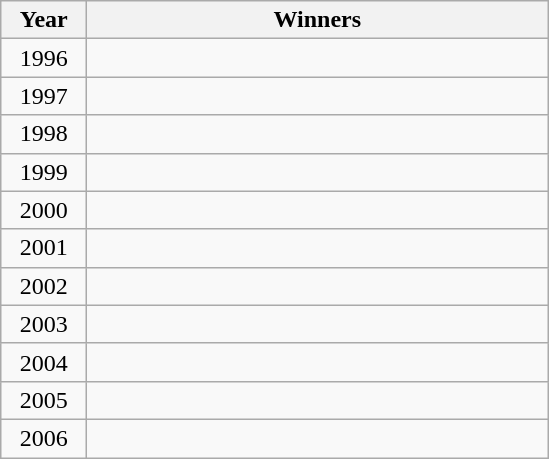<table class="wikitable" style="text-align:center;">
<tr>
<th width="50">Year</th>
<th width="300">Winners</th>
</tr>
<tr>
<td>1996</td>
<td></td>
</tr>
<tr>
<td>1997</td>
<td></td>
</tr>
<tr>
<td>1998</td>
<td></td>
</tr>
<tr>
<td>1999</td>
<td></td>
</tr>
<tr>
<td>2000</td>
<td></td>
</tr>
<tr>
<td>2001</td>
<td></td>
</tr>
<tr>
<td>2002</td>
<td></td>
</tr>
<tr>
<td>2003</td>
<td></td>
</tr>
<tr>
<td>2004</td>
<td></td>
</tr>
<tr>
<td>2005</td>
<td></td>
</tr>
<tr>
<td>2006</td>
<td></td>
</tr>
</table>
